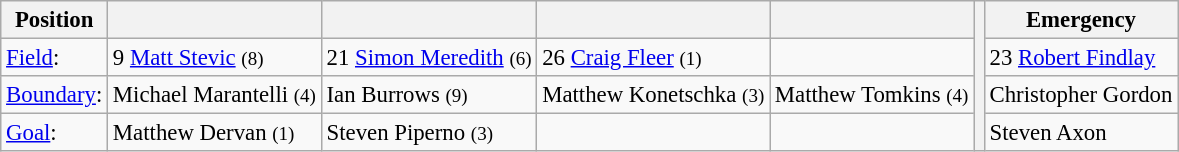<table class="wikitable" style="font-size: 95%;">
<tr>
<th>Position</th>
<th></th>
<th></th>
<th></th>
<th></th>
<th rowspan="4"></th>
<th>Emergency</th>
</tr>
<tr>
<td><a href='#'>Field</a>:</td>
<td>9 <a href='#'>Matt Stevic</a> <small>(8)</small></td>
<td>21 <a href='#'>Simon Meredith</a> <small>(6)</small></td>
<td>26 <a href='#'>Craig Fleer</a> <small>(1)</small></td>
<td></td>
<td>23 <a href='#'>Robert Findlay</a></td>
</tr>
<tr>
<td><a href='#'>Boundary</a>:</td>
<td>Michael Marantelli <small>(4)</small></td>
<td>Ian Burrows <small>(9)</small></td>
<td>Matthew Konetschka <small>(3)</small></td>
<td>Matthew Tomkins <small>(4)</small></td>
<td>Christopher Gordon</td>
</tr>
<tr>
<td><a href='#'>Goal</a>:</td>
<td>Matthew Dervan <small>(1)</small></td>
<td>Steven Piperno <small>(3)</small></td>
<td></td>
<td></td>
<td>Steven Axon</td>
</tr>
</table>
